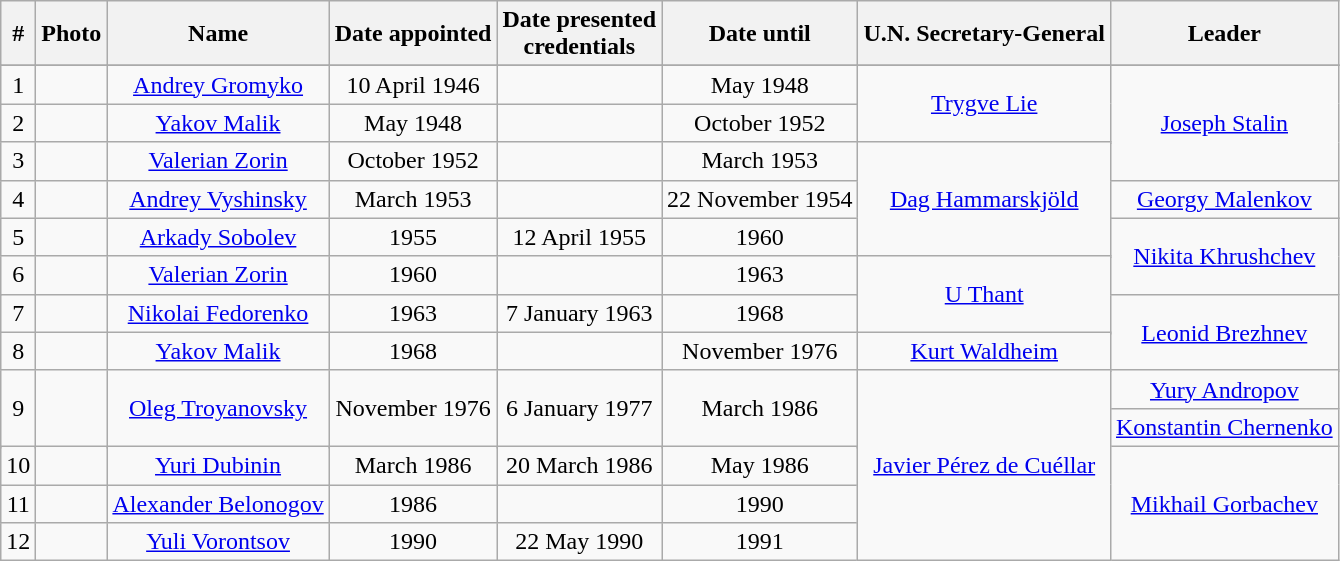<table class=wikitable style="text-align:center;">
<tr valign="middle">
<th>#</th>
<th>Photo</th>
<th>Name</th>
<th>Date appointed</th>
<th>Date presented<br>credentials</th>
<th>Date until</th>
<th>U.N. Secretary-General</th>
<th>Leader</th>
</tr>
<tr style="font-weight:bold; background-color: #DDDDDD">
</tr>
<tr>
<td>1</td>
<td></td>
<td><a href='#'>Andrey Gromyko</a></td>
<td>10 April 1946</td>
<td></td>
<td>May 1948</td>
<td rowspan=3> <a href='#'>Trygve Lie</a></td>
<td rowspan=4><a href='#'>Joseph Stalin</a></td>
</tr>
<tr>
<td>2</td>
<td></td>
<td><a href='#'>Yakov Malik</a></td>
<td>May 1948</td>
<td></td>
<td>October 1952</td>
</tr>
<tr>
<td rowspan=2>3</td>
<td rowspan=2></td>
<td rowspan=2><a href='#'>Valerian Zorin</a></td>
<td rowspan=2>October 1952</td>
<td rowspan=2></td>
<td rowspan=2>March 1953</td>
</tr>
<tr>
<td rowspan=5> <a href='#'>Dag Hammarskjöld</a></td>
</tr>
<tr>
<td rowspan=2>4</td>
<td rowspan=2></td>
<td rowspan=2><a href='#'>Andrey Vyshinsky</a></td>
<td rowspan=2>March 1953</td>
<td rowspan=2></td>
<td rowspan=2>22 November 1954<br></td>
<td><a href='#'>Georgy Malenkov</a></td>
</tr>
<tr>
<td rowspan=5><a href='#'>Nikita Khrushchev</a></td>
</tr>
<tr>
<td>5</td>
<td></td>
<td><a href='#'>Arkady Sobolev</a></td>
<td>1955</td>
<td>12 April 1955</td>
<td>1960</td>
</tr>
<tr>
<td rowspan=2>6</td>
<td rowspan=2></td>
<td rowspan=2><a href='#'>Valerian Zorin</a></td>
<td rowspan=2>1960</td>
<td rowspan=2></td>
<td rowspan=2>1963</td>
</tr>
<tr>
<td rowspan=4> <a href='#'>U Thant</a></td>
</tr>
<tr>
<td rowspan=2>7</td>
<td rowspan=2></td>
<td rowspan=2><a href='#'>Nikolai Fedorenko</a></td>
<td rowspan=2>1963</td>
<td rowspan=2>7 January 1963</td>
<td rowspan=2>1968</td>
</tr>
<tr>
<td rowspan=4><a href='#'>Leonid Brezhnev</a></td>
</tr>
<tr>
<td rowspan=2>8</td>
<td rowspan=2></td>
<td rowspan=2><a href='#'>Yakov Malik</a></td>
<td rowspan=2>1968</td>
<td rowspan=2></td>
<td rowspan=2>November 1976</td>
</tr>
<tr>
<td rowspan=2> <a href='#'>Kurt Waldheim</a></td>
</tr>
<tr>
<td rowspan=4>9</td>
<td rowspan=4></td>
<td rowspan=4><a href='#'>Oleg Troyanovsky</a></td>
<td rowspan=4>November 1976</td>
<td rowspan=4>6 January 1977</td>
<td rowspan=4>March 1986</td>
</tr>
<tr>
<td rowspan=6> <a href='#'>Javier Pérez de Cuéllar</a></td>
<td><a href='#'>Yury Andropov</a></td>
</tr>
<tr>
<td><a href='#'>Konstantin Chernenko</a></td>
</tr>
<tr>
<td rowspan=4><a href='#'>Mikhail Gorbachev</a></td>
</tr>
<tr>
<td>10</td>
<td></td>
<td><a href='#'>Yuri Dubinin</a></td>
<td>March 1986</td>
<td>20 March 1986</td>
<td>May 1986</td>
</tr>
<tr>
<td>11</td>
<td></td>
<td><a href='#'>Alexander Belonogov</a></td>
<td>1986</td>
<td></td>
<td>1990</td>
</tr>
<tr>
<td>12</td>
<td></td>
<td><a href='#'>Yuli Vorontsov</a></td>
<td>1990</td>
<td>22 May 1990</td>
<td>1991</td>
</tr>
</table>
